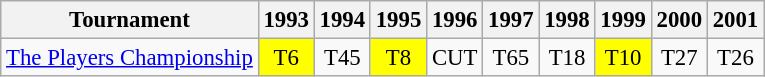<table class="wikitable" style="font-size:95%;text-align:center;">
<tr>
<th>Tournament</th>
<th>1993</th>
<th>1994</th>
<th>1995</th>
<th>1996</th>
<th>1997</th>
<th>1998</th>
<th>1999</th>
<th>2000</th>
<th>2001</th>
</tr>
<tr>
<td align=left><a href='#'>The Players Championship</a></td>
<td style="background:yellow;">T6</td>
<td>T45</td>
<td style="background:yellow;">T8</td>
<td>CUT</td>
<td>T65</td>
<td>T18</td>
<td style="background:yellow;">T10</td>
<td>T27</td>
<td>T26</td>
</tr>
</table>
